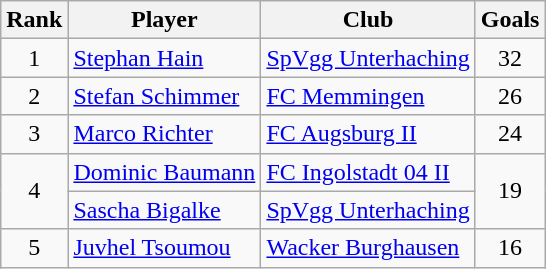<table class="wikitable" style="text-align:center">
<tr>
<th>Rank</th>
<th>Player</th>
<th>Club</th>
<th>Goals</th>
</tr>
<tr>
<td>1</td>
<td align="left"> <a href='#'>Stephan Hain</a></td>
<td align="left"><a href='#'>SpVgg Unterhaching</a></td>
<td>32</td>
</tr>
<tr>
<td>2</td>
<td align="left"> <a href='#'>Stefan Schimmer</a></td>
<td align="left"><a href='#'>FC Memmingen</a></td>
<td>26</td>
</tr>
<tr>
<td>3</td>
<td align="left"> <a href='#'>Marco Richter</a></td>
<td align="left"><a href='#'>FC Augsburg II</a></td>
<td>24</td>
</tr>
<tr>
<td rowspan=2>4</td>
<td align="left"> <a href='#'>Dominic Baumann</a></td>
<td align="left"><a href='#'>FC Ingolstadt 04 II</a></td>
<td rowspan=2>19</td>
</tr>
<tr>
<td align="left"> <a href='#'>Sascha Bigalke</a></td>
<td align="left"><a href='#'>SpVgg Unterhaching</a></td>
</tr>
<tr>
<td>5</td>
<td align="left"> <a href='#'>Juvhel Tsoumou</a></td>
<td align="left"><a href='#'>Wacker Burghausen</a></td>
<td>16</td>
</tr>
</table>
